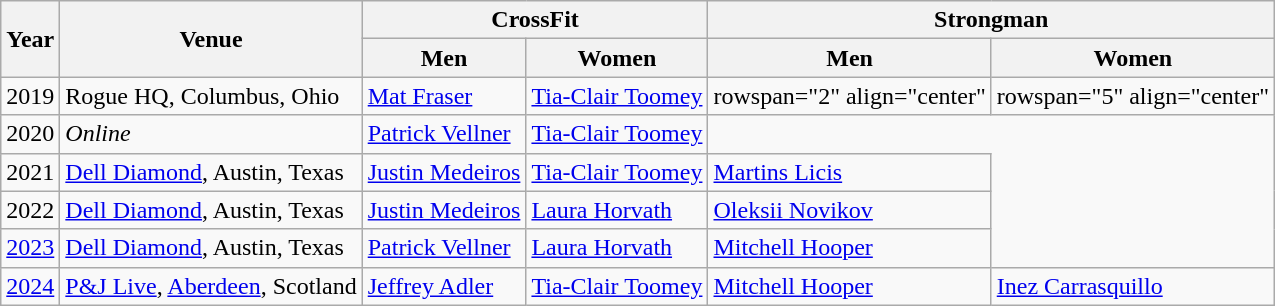<table class="wikitable" style="display: inline-table">
<tr>
<th rowspan=2>Year</th>
<th rowspan=2>Venue</th>
<th colspan=2>CrossFit</th>
<th colspan=2>Strongman</th>
</tr>
<tr>
<th>Men</th>
<th>Women</th>
<th>Men</th>
<th>Women</th>
</tr>
<tr>
<td>2019</td>
<td>Rogue HQ, Columbus, Ohio</td>
<td> <a href='#'>Mat Fraser</a></td>
<td> <a href='#'>Tia-Clair Toomey</a></td>
<td>rowspan="2" align="center" </td>
<td>rowspan="5" align="center" </td>
</tr>
<tr>
<td>2020</td>
<td><em>Online</em></td>
<td> <a href='#'>Patrick Vellner</a></td>
<td> <a href='#'>Tia-Clair Toomey</a></td>
</tr>
<tr>
<td>2021</td>
<td><a href='#'>Dell Diamond</a>, Austin, Texas</td>
<td> <a href='#'>Justin Medeiros</a></td>
<td> <a href='#'>Tia-Clair Toomey</a></td>
<td> <a href='#'>Martins Licis</a></td>
</tr>
<tr>
<td>2022</td>
<td><a href='#'>Dell Diamond</a>, Austin, Texas</td>
<td> <a href='#'>Justin Medeiros</a></td>
<td> <a href='#'>Laura Horvath</a></td>
<td> <a href='#'>Oleksii Novikov</a></td>
</tr>
<tr>
<td><a href='#'>2023</a></td>
<td><a href='#'>Dell Diamond</a>, Austin, Texas</td>
<td> <a href='#'>Patrick Vellner</a></td>
<td> <a href='#'>Laura Horvath</a></td>
<td> <a href='#'>Mitchell Hooper</a></td>
</tr>
<tr>
<td><a href='#'>2024</a></td>
<td><a href='#'>P&J Live</a>, <a href='#'>Aberdeen</a>, Scotland</td>
<td> <a href='#'>Jeffrey Adler</a></td>
<td> <a href='#'>Tia-Clair Toomey</a></td>
<td> <a href='#'>Mitchell Hooper</a></td>
<td> <a href='#'>Inez Carrasquillo</a></td>
</tr>
</table>
